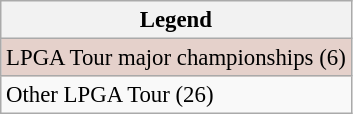<table class="wikitable" style="font-size:95%;">
<tr>
<th>Legend</th>
</tr>
<tr style="background:#e5d1cb;">
<td>LPGA Tour major championships (6)</td>
</tr>
<tr>
<td>Other LPGA Tour (26)</td>
</tr>
</table>
